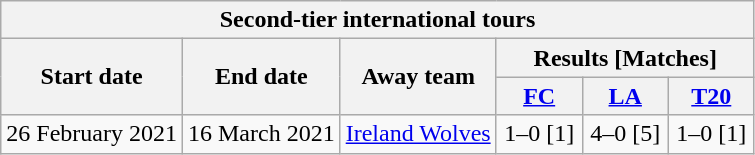<table class="wikitable" style="text-align:center; white-space:nowrap">
<tr>
<th colspan="6">Second-tier international tours</th>
</tr>
<tr>
<th rowspan=2>Start date</th>
<th rowspan="2">End date</th>
<th rowspan=2>Away team</th>
<th colspan=3>Results [Matches]</th>
</tr>
<tr>
<th width=50><a href='#'>FC</a></th>
<th width=50><a href='#'>LA</a></th>
<th width=50><a href='#'>T20</a></th>
</tr>
<tr>
<td style="text-align:left">26 February 2021</td>
<td>16 March 2021</td>
<td style="text-align:left"> <a href='#'>Ireland Wolves</a></td>
<td>1–0 [1]</td>
<td>4–0 [5]</td>
<td>1–0 [1]</td>
</tr>
</table>
